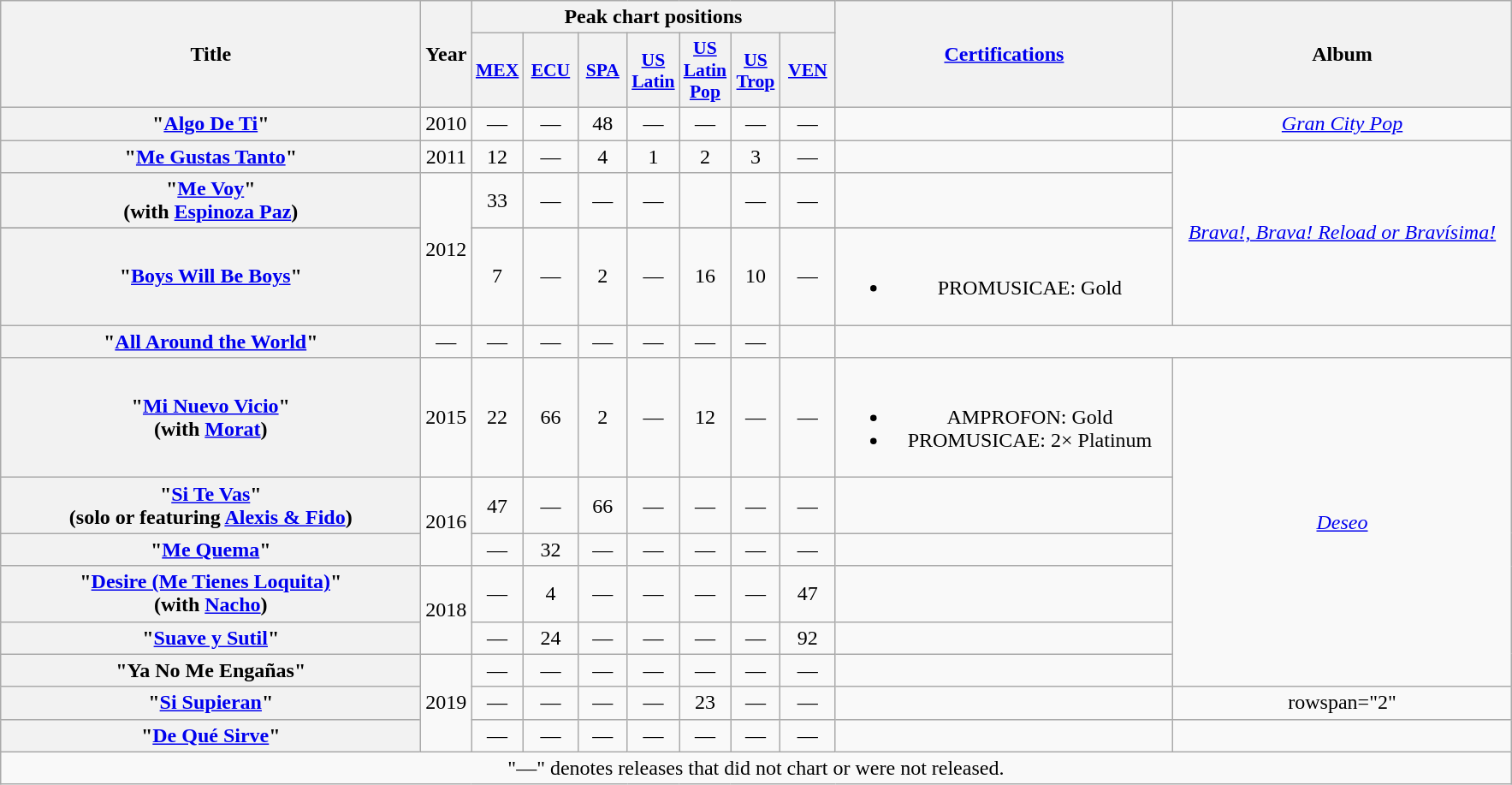<table class="wikitable plainrowheaders" style="text-align:center;">
<tr>
<th scope="col" rowspan="2" style="width:20em;">Title</th>
<th scope="col" rowspan="2">Year</th>
<th scope="col" colspan="7">Peak chart positions</th>
<th scope="col" rowspan="2" style="width:16em;"><a href='#'>Certifications</a></th>
<th scope="col" rowspan="2" style="width:16em;">Album</th>
</tr>
<tr>
<th scope="col" style="width:2.2em;font-size:90%;"><a href='#'>MEX</a><br></th>
<th scope="col" style="width:2.5em;font-size:90%;"><a href='#'>ECU</a><br></th>
<th scope="col" style="width:2.2em;font-size:90%;"><a href='#'>SPA</a><br></th>
<th scope="col" style="width:2.2em;font-size:90%;"><a href='#'>US<br>Latin</a><br></th>
<th scope="col" style="width:2.2em;font-size:90%;"><a href='#'>US<br>Latin Pop</a><br></th>
<th scope="col" style="width:2.2em;font-size:90%;"><a href='#'>US<br>Trop</a><br></th>
<th scope="col" style="width:2.5em;font-size:90%;"><a href='#'>VEN</a><br></th>
</tr>
<tr>
<th scope="row">"<a href='#'>Algo De Ti</a>"</th>
<td>2010</td>
<td>—</td>
<td>—</td>
<td>48</td>
<td>—</td>
<td>—</td>
<td>—</td>
<td>—</td>
<td></td>
<td><em><a href='#'>Gran City Pop</a></em></td>
</tr>
<tr>
<th scope="row">"<a href='#'>Me Gustas Tanto</a>"</th>
<td>2011</td>
<td>12</td>
<td>—</td>
<td>4</td>
<td>1</td>
<td>2</td>
<td>3</td>
<td>—</td>
<td></td>
<td rowspan="4"><em><a href='#'>Brava!, Brava! Reload or Bravísima!</a></em></td>
</tr>
<tr>
<th scope="row">"<a href='#'>Me Voy</a>"<br><span>(with <a href='#'>Espinoza Paz</a>)</span></th>
<td rowspan="3">2012</td>
<td>33</td>
<td>—</td>
<td>—</td>
<td>—</td>
<td></td>
<td>—</td>
<td>—</td>
<td></td>
</tr>
<tr>
</tr>
<tr>
<th scope="row">"<a href='#'>Boys Will Be Boys</a>"</th>
<td>7</td>
<td>—</td>
<td>2</td>
<td>—</td>
<td>16</td>
<td>10</td>
<td>—</td>
<td><br><ul><li>PROMUSICAE: Gold</li></ul></td>
</tr>
<tr>
<th scope="row">"<a href='#'>All Around the World</a>"</th>
<td>—</td>
<td>—</td>
<td>—</td>
<td>—</td>
<td>—</td>
<td>—</td>
<td>—</td>
<td></td>
</tr>
<tr>
<th scope="row">"<a href='#'>Mi Nuevo Vicio</a>"<br><span>(with <a href='#'>Morat</a>)</span></th>
<td>2015</td>
<td>22</td>
<td>66</td>
<td>2</td>
<td>—</td>
<td>12</td>
<td>—</td>
<td>—</td>
<td><br><ul><li>AMPROFON: Gold</li><li>PROMUSICAE: 2× Platinum</li></ul></td>
<td rowspan="6"><em><a href='#'>Deseo</a></em></td>
</tr>
<tr>
<th scope="row">"<a href='#'>Si Te Vas</a>"<br><span>(solo or featuring <a href='#'>Alexis & Fido</a>)</span></th>
<td rowspan="2">2016</td>
<td>47</td>
<td>—</td>
<td>66</td>
<td>—</td>
<td>—</td>
<td>—</td>
<td>—</td>
<td></td>
</tr>
<tr>
<th scope="row">"<a href='#'>Me Quema</a>"</th>
<td>—</td>
<td>32</td>
<td>—</td>
<td>—</td>
<td>—</td>
<td>—</td>
<td>—</td>
<td></td>
</tr>
<tr>
<th scope="row">"<a href='#'>Desire (Me Tienes Loquita)</a>"<br><span>(with <a href='#'>Nacho</a>)</span></th>
<td rowspan="2">2018</td>
<td>—</td>
<td>4</td>
<td>—</td>
<td>—</td>
<td>—</td>
<td>—</td>
<td>47</td>
<td></td>
</tr>
<tr>
<th scope="row">"<a href='#'>Suave y Sutil</a>"</th>
<td>—</td>
<td>24</td>
<td>—</td>
<td>—</td>
<td>—</td>
<td>—</td>
<td>92</td>
<td></td>
</tr>
<tr>
<th scope="row">"Ya No Me Engañas"</th>
<td rowspan="3">2019</td>
<td>—</td>
<td>—</td>
<td>—</td>
<td>—</td>
<td>—</td>
<td>—</td>
<td>—</td>
<td></td>
</tr>
<tr>
<th scope="row">"<a href='#'>Si Supieran</a>"</th>
<td>—</td>
<td>—</td>
<td>—</td>
<td>—</td>
<td>23</td>
<td>—</td>
<td>—</td>
<td></td>
<td>rowspan="2" </td>
</tr>
<tr>
<th scope="row">"<a href='#'>De Qué Sirve</a>"</th>
<td>—</td>
<td>—</td>
<td>—</td>
<td>—</td>
<td>—</td>
<td>—</td>
<td>—</td>
<td></td>
</tr>
<tr>
<td colspan="20">"—" denotes releases that did not chart or were not released.</td>
</tr>
</table>
